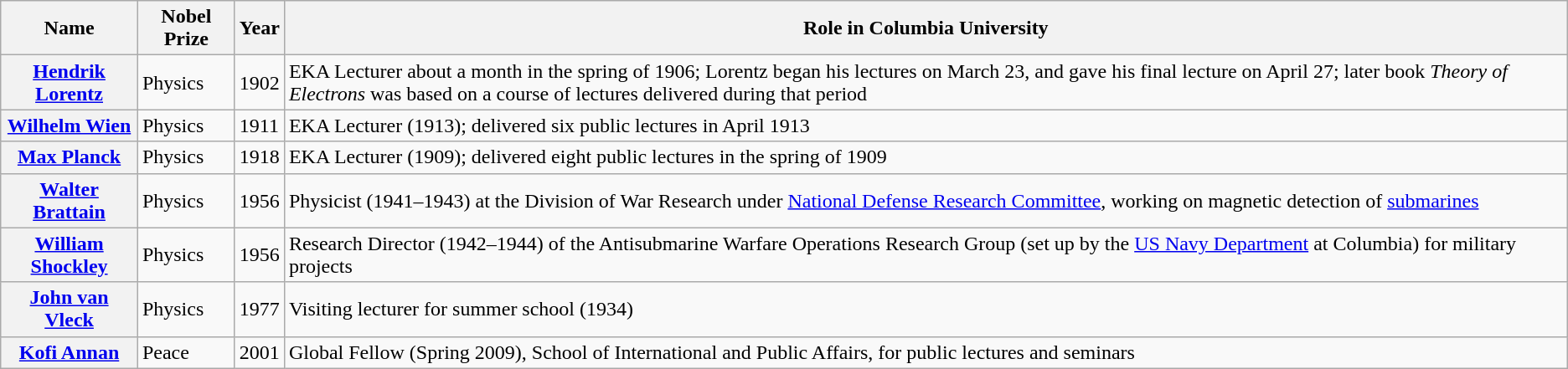<table class="wikitable">
<tr>
<th scope=col>Name</th>
<th scope=col>Nobel Prize</th>
<th scope=col>Year</th>
<th scope=col>Role in Columbia University</th>
</tr>
<tr>
<th scope=row><a href='#'>Hendrik Lorentz</a></th>
<td>Physics</td>
<td>1902</td>
<td>EKA Lecturer about a month in the spring of 1906; Lorentz began his lectures on March 23, and gave his final lecture on April 27; later book <em>Theory of Electrons</em> was based on a course of lectures delivered during that period</td>
</tr>
<tr>
<th scope=row><a href='#'>Wilhelm Wien</a></th>
<td>Physics</td>
<td>1911</td>
<td>EKA Lecturer (1913); delivered six public lectures in April 1913</td>
</tr>
<tr>
<th scope=row><a href='#'>Max Planck</a></th>
<td>Physics</td>
<td>1918</td>
<td>EKA Lecturer (1909); delivered eight public lectures in the spring of 1909</td>
</tr>
<tr>
<th scope=row><a href='#'>Walter Brattain</a></th>
<td>Physics</td>
<td>1956</td>
<td>Physicist (1941–1943) at the Division of War Research under <a href='#'>National Defense Research Committee</a>, working on magnetic detection of <a href='#'>submarines</a></td>
</tr>
<tr>
<th scope=row><a href='#'>William Shockley</a></th>
<td>Physics</td>
<td>1956</td>
<td>Research Director (1942–1944) of the Antisubmarine Warfare Operations Research Group (set up by the <a href='#'>US Navy Department</a> at Columbia) for military projects</td>
</tr>
<tr>
<th scope=row><a href='#'>John van Vleck</a></th>
<td>Physics</td>
<td>1977</td>
<td>Visiting lecturer for summer school (1934)</td>
</tr>
<tr>
<th scope=row><a href='#'>Kofi Annan</a></th>
<td>Peace</td>
<td>2001</td>
<td>Global Fellow (Spring 2009), School of International and Public Affairs, for public lectures and seminars</td>
</tr>
</table>
